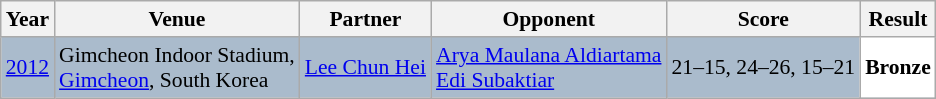<table class="sortable wikitable" style="font-size: 90%">
<tr>
<th>Year</th>
<th>Venue</th>
<th>Partner</th>
<th>Opponent</th>
<th>Score</th>
<th>Result</th>
</tr>
<tr style="background:#AABBCC">
<td align="center"><a href='#'>2012</a></td>
<td align="left">Gimcheon Indoor Stadium,<br><a href='#'>Gimcheon</a>, South Korea</td>
<td align="left"> <a href='#'>Lee Chun Hei</a></td>
<td align="left"> <a href='#'>Arya Maulana Aldiartama</a><br> <a href='#'>Edi Subaktiar</a></td>
<td align="left">21–15, 24–26, 15–21</td>
<td style="text-align:left; background:white"> <strong>Bronze</strong></td>
</tr>
</table>
